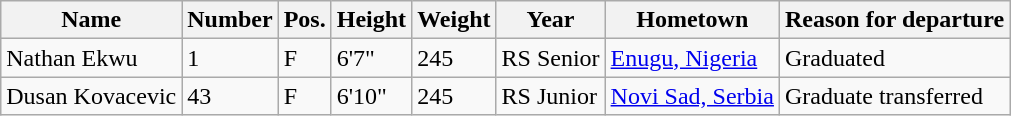<table class="wikitable sortable" border="1">
<tr>
<th>Name</th>
<th>Number</th>
<th>Pos.</th>
<th>Height</th>
<th>Weight</th>
<th>Year</th>
<th>Hometown</th>
<th class="unsortable">Reason for departure</th>
</tr>
<tr>
<td>Nathan Ekwu</td>
<td>1</td>
<td>F</td>
<td>6'7"</td>
<td>245</td>
<td>RS Senior</td>
<td><a href='#'>Enugu, Nigeria</a></td>
<td>Graduated</td>
</tr>
<tr>
<td>Dusan Kovacevic</td>
<td>43</td>
<td>F</td>
<td>6'10"</td>
<td>245</td>
<td>RS Junior</td>
<td><a href='#'>Novi Sad, Serbia</a></td>
<td>Graduate transferred</td>
</tr>
</table>
